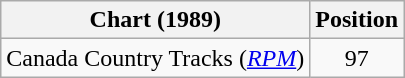<table class="wikitable sortable">
<tr>
<th scope="col">Chart (1989)</th>
<th scope="col">Position</th>
</tr>
<tr>
<td>Canada Country Tracks (<em><a href='#'>RPM</a></em>)</td>
<td align="center">97</td>
</tr>
</table>
